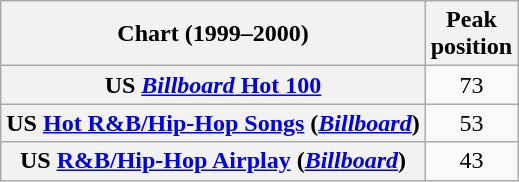<table class="wikitable sortable plainrowheaders" style="text-align:center;">
<tr>
<th scope="col">Chart (1999–2000)</th>
<th scope="col">Peak<br>position</th>
</tr>
<tr>
<th scope="row">US <a href='#'><em>Billboard</em> Hot 100</a></th>
<td>73</td>
</tr>
<tr>
<th scope="row">US <a href='#'>Hot R&B/Hip-Hop Songs</a> (<em><a href='#'>Billboard</a></em>)</th>
<td>53</td>
</tr>
<tr>
<th scope="row">US <a href='#'>R&B/Hip-Hop Airplay</a> (<em><a href='#'>Billboard</a></em>)</th>
<td>43</td>
</tr>
</table>
